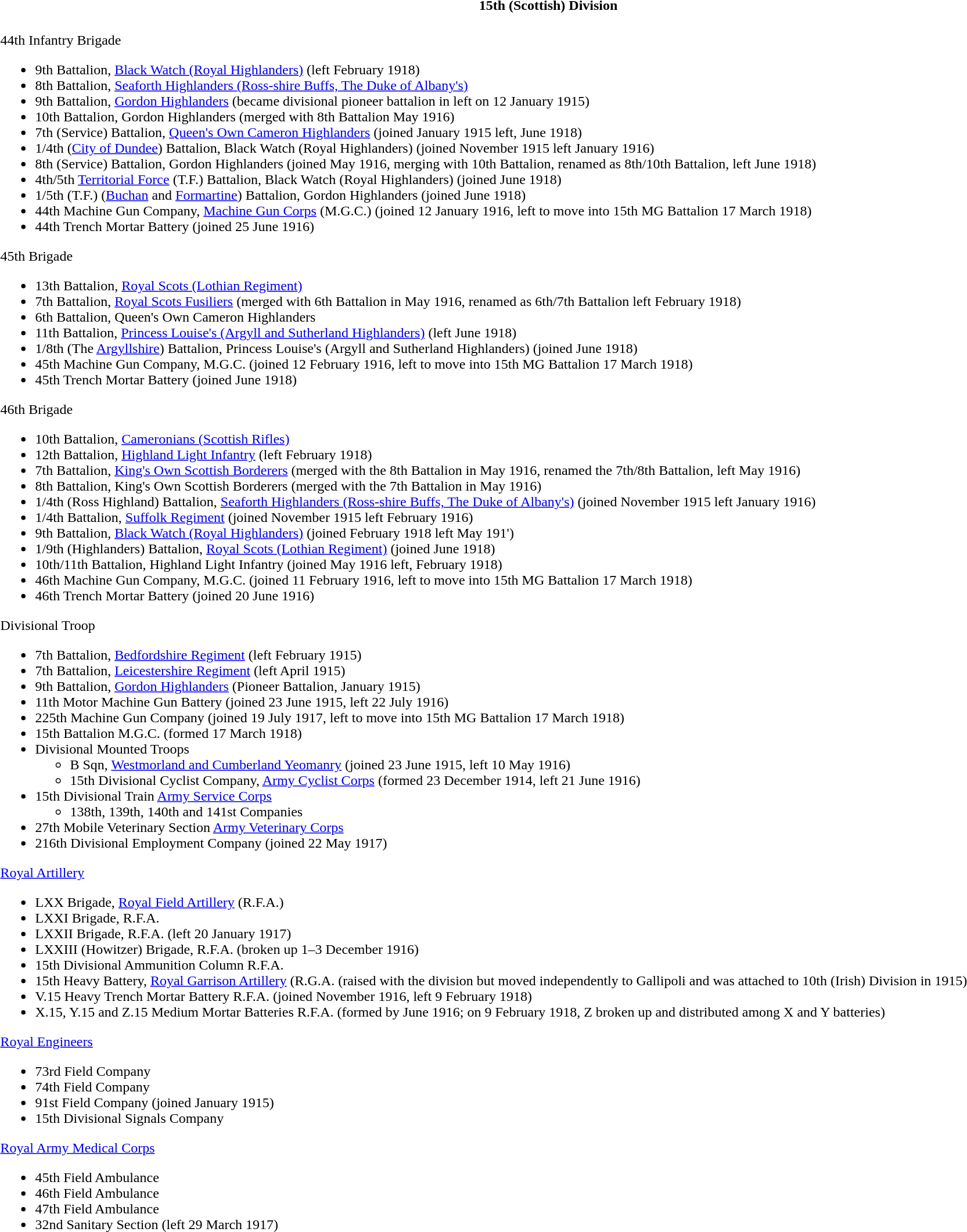<table class="toccolours collapsible collapsed" style="width:100%; background:transparent;">
<tr>
<th colspan="1">15th (Scottish) Division</th>
</tr>
<tr>
<td colspan="2"><br>44th Infantry Brigade<ul><li>9th Battalion, <a href='#'>Black Watch (Royal Highlanders)</a> (left February 1918)</li><li>8th Battalion, <a href='#'>Seaforth Highlanders (Ross-shire Buffs, The Duke of Albany's)</a></li><li>9th Battalion, <a href='#'>Gordon Highlanders</a> (became divisional pioneer battalion in left on 12 January 1915)</li><li>10th Battalion, Gordon Highlanders (merged with 8th Battalion May 1916)</li><li>7th (Service) Battalion, <a href='#'>Queen's Own Cameron Highlanders</a> (joined January 1915 left, June 1918)</li><li>1/4th (<a href='#'>City of Dundee</a>) Battalion, Black Watch (Royal Highlanders) (joined November 1915 left January 1916)</li><li>8th (Service) Battalion, Gordon Highlanders (joined May 1916, merging with 10th Battalion, renamed as 8th/10th Battalion, left June 1918)</li><li>4th/5th <a href='#'>Territorial Force</a> (T.F.) Battalion, Black Watch (Royal Highlanders) (joined June 1918)</li><li>1/5th (T.F.) (<a href='#'>Buchan</a> and <a href='#'>Formartine</a>) Battalion, Gordon Highlanders (joined June 1918)</li><li>44th Machine Gun Company, <a href='#'>Machine Gun Corps</a> (M.G.C.) (joined 12 January 1916, left to move into 15th MG Battalion 17 March 1918)</li><li>44th Trench Mortar Battery (joined 25 June 1916)</li></ul>45th Brigade<ul><li>13th Battalion, <a href='#'>Royal Scots (Lothian Regiment)</a></li><li>7th Battalion, <a href='#'>Royal Scots Fusiliers</a> (merged with 6th Battalion in May 1916, renamed as 6th/7th Battalion left February 1918)</li><li>6th Battalion, Queen's Own Cameron Highlanders</li><li>11th Battalion, <a href='#'>Princess Louise's (Argyll and Sutherland Highlanders)</a> (left June 1918)</li><li>1/8th (The <a href='#'>Argyllshire</a>) Battalion, Princess Louise's (Argyll and Sutherland Highlanders) (joined June 1918)</li><li>45th Machine Gun Company, M.G.C. (joined 12 February 1916, left to move into 15th MG Battalion 17 March 1918)</li><li>45th Trench Mortar Battery (joined June 1918)</li></ul>46th Brigade<ul><li>10th Battalion, <a href='#'>Cameronians (Scottish Rifles)</a></li><li>12th Battalion, <a href='#'>Highland Light Infantry</a> (left February 1918)</li><li>7th Battalion, <a href='#'>King's Own Scottish Borderers</a> (merged with the 8th Battalion in May 1916, renamed the 7th/8th Battalion, left May 1916)</li><li>8th Battalion, King's Own Scottish Borderers (merged with the 7th Battalion in May 1916)</li><li>1/4th (Ross Highland) Battalion, <a href='#'>Seaforth Highlanders (Ross-shire Buffs, The Duke of Albany's)</a> (joined November 1915 left January 1916)</li><li>1/4th Battalion, <a href='#'>Suffolk Regiment</a> (joined November 1915 left February 1916)</li><li>9th Battalion, <a href='#'>Black Watch (Royal Highlanders)</a> (joined February 1918 left May 191')</li><li>1/9th (Highlanders) Battalion, <a href='#'>Royal Scots (Lothian Regiment)</a> (joined June 1918)</li><li>10th/11th Battalion, Highland Light Infantry (joined May 1916 left, February 1918)</li><li>46th Machine Gun Company, M.G.C. (joined 11 February 1916, left to move into 15th MG Battalion 17 March 1918)</li><li>46th Trench Mortar Battery (joined 20 June 1916)</li></ul>Divisional Troop<ul><li>7th Battalion, <a href='#'>Bedfordshire Regiment</a> (left February 1915)</li><li>7th Battalion, <a href='#'>Leicestershire Regiment</a> (left April 1915)</li><li>9th Battalion, <a href='#'>Gordon Highlanders</a> (Pioneer Battalion, January 1915)</li><li>11th Motor Machine Gun Battery (joined 23 June 1915, left 22 July 1916)</li><li>225th Machine Gun Company (joined 19 July 1917, left to move into 15th MG Battalion 17 March 1918)</li><li>15th Battalion M.G.C. (formed 17 March 1918)</li><li>Divisional Mounted Troops<ul><li>B Sqn, <a href='#'>Westmorland and Cumberland Yeomanry</a> (joined 23 June 1915, left 10 May 1916)</li><li>15th Divisional Cyclist Company, <a href='#'>Army Cyclist Corps</a> (formed 23 December 1914, left 21 June 1916)</li></ul></li><li>15th Divisional Train <a href='#'>Army Service Corps</a><ul><li>138th, 139th, 140th and 141st Companies</li></ul></li><li>27th Mobile Veterinary Section <a href='#'>Army Veterinary Corps</a></li><li>216th Divisional Employment Company (joined 22 May 1917)</li></ul><a href='#'>Royal Artillery</a><ul><li>LXX Brigade, <a href='#'>Royal Field Artillery</a> (R.F.A.)</li><li>LXXI Brigade, R.F.A.</li><li>LXXII Brigade, R.F.A. (left 20 January 1917)</li><li>LXXIII (Howitzer) Brigade, R.F.A. (broken up 1–3 December 1916)</li><li>15th Divisional Ammunition Column R.F.A.</li><li>15th Heavy Battery, <a href='#'>Royal Garrison Artillery</a> (R.G.A. (raised with the division but moved independently to Gallipoli and was attached to 10th (Irish) Division in 1915)</li><li>V.15 Heavy Trench Mortar Battery R.F.A. (joined November 1916, left 9 February 1918)</li><li>X.15, Y.15 and Z.15 Medium Mortar Batteries R.F.A. (formed by June 1916; on 9 February 1918, Z broken up and distributed among X and Y batteries)</li></ul><a href='#'>Royal Engineers</a><ul><li>73rd Field Company</li><li>74th Field Company</li><li>91st Field Company (joined January 1915)</li><li>15th Divisional Signals Company</li></ul><a href='#'>Royal Army Medical Corps</a><ul><li>45th Field Ambulance</li><li>46th Field Ambulance</li><li>47th Field Ambulance</li><li>32nd Sanitary Section (left 29 March 1917)</li></ul></td>
</tr>
</table>
